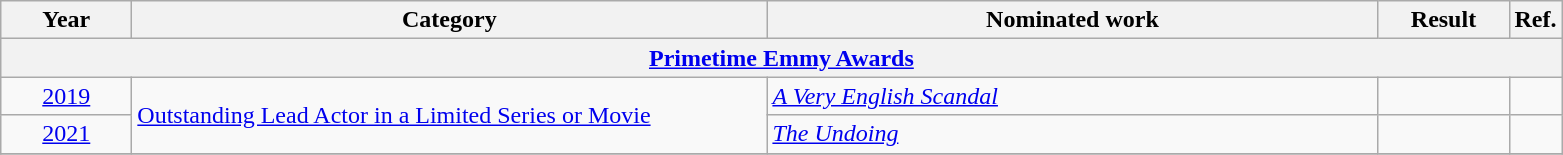<table class=wikitable>
<tr>
<th scope="col" style="width:5em;">Year</th>
<th scope="col" style="width:26em;">Category</th>
<th scope="col" style="width:25em;">Nominated work</th>
<th scope="col" style="width:5em;">Result</th>
<th>Ref.</th>
</tr>
<tr>
<th colspan=5><a href='#'>Primetime Emmy Awards</a></th>
</tr>
<tr>
<td style="text-align:center;"><a href='#'>2019</a></td>
<td rowspan=2><a href='#'>Outstanding Lead Actor in a Limited Series or Movie</a></td>
<td><em><a href='#'>A Very English Scandal</a></em></td>
<td></td>
<td style="text-align:center;"></td>
</tr>
<tr>
<td style="text-align:center;"><a href='#'>2021</a></td>
<td><em><a href='#'>The Undoing</a></em></td>
<td></td>
<td style="text-align:center;"></td>
</tr>
<tr>
</tr>
</table>
